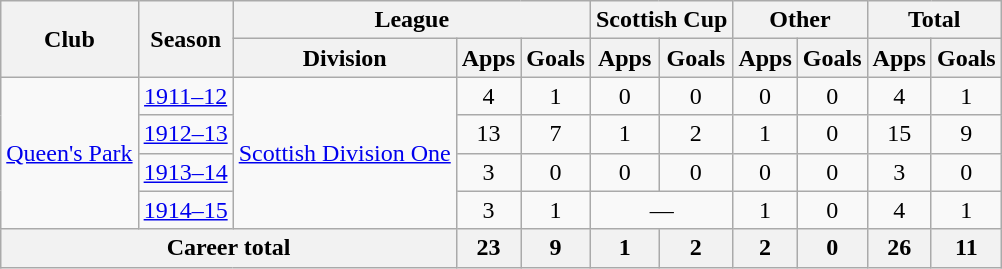<table class="wikitable" style="text-align: center;">
<tr>
<th rowspan="2">Club</th>
<th rowspan="2">Season</th>
<th colspan="3">League</th>
<th colspan="2">Scottish Cup</th>
<th colspan="2">Other</th>
<th colspan="2">Total</th>
</tr>
<tr>
<th>Division</th>
<th>Apps</th>
<th>Goals</th>
<th>Apps</th>
<th>Goals</th>
<th>Apps</th>
<th>Goals</th>
<th>Apps</th>
<th>Goals</th>
</tr>
<tr>
<td rowspan="4"><a href='#'>Queen's Park</a></td>
<td><a href='#'>1911–12</a></td>
<td rowspan="4"><a href='#'>Scottish Division One</a></td>
<td>4</td>
<td>1</td>
<td>0</td>
<td>0</td>
<td>0</td>
<td>0</td>
<td>4</td>
<td>1</td>
</tr>
<tr>
<td><a href='#'>1912–13</a></td>
<td>13</td>
<td>7</td>
<td>1</td>
<td>2</td>
<td>1</td>
<td>0</td>
<td>15</td>
<td>9</td>
</tr>
<tr>
<td><a href='#'>1913–14</a></td>
<td>3</td>
<td>0</td>
<td>0</td>
<td>0</td>
<td>0</td>
<td>0</td>
<td>3</td>
<td>0</td>
</tr>
<tr>
<td><a href='#'>1914–15</a></td>
<td>3</td>
<td>1</td>
<td colspan="2">―</td>
<td>1</td>
<td>0</td>
<td>4</td>
<td>1</td>
</tr>
<tr>
<th colspan="3">Career total</th>
<th>23</th>
<th>9</th>
<th>1</th>
<th>2</th>
<th>2</th>
<th>0</th>
<th>26</th>
<th>11</th>
</tr>
</table>
